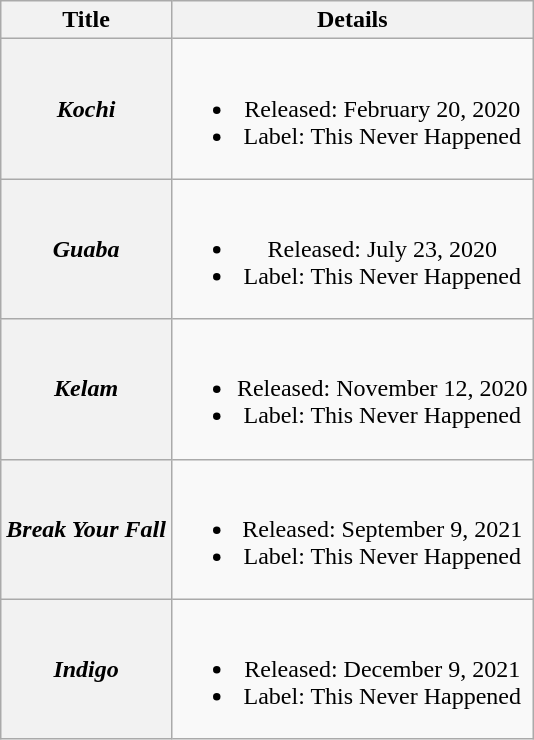<table class="wikitable plainrowheaders" style="text-align:center;">
<tr>
<th scope="col">Title</th>
<th scope="col">Details</th>
</tr>
<tr>
<th scope="row"><em>Kochi</em></th>
<td><br><ul><li>Released: February 20, 2020</li><li>Label: This Never Happened</li></ul></td>
</tr>
<tr>
<th scope="row"><em>Guaba</em></th>
<td><br><ul><li>Released: July 23, 2020</li><li>Label: This Never Happened</li></ul></td>
</tr>
<tr>
<th scope="row"><em>Kelam</em></th>
<td><br><ul><li>Released: November 12, 2020</li><li>Label: This Never Happened</li></ul></td>
</tr>
<tr>
<th scope="row"><em>Break Your Fall</em></th>
<td><br><ul><li>Released: September 9, 2021</li><li>Label: This Never Happened</li></ul></td>
</tr>
<tr>
<th scope="row"><em>Indigo</em></th>
<td><br><ul><li>Released: December 9, 2021</li><li>Label: This Never Happened</li></ul></td>
</tr>
</table>
